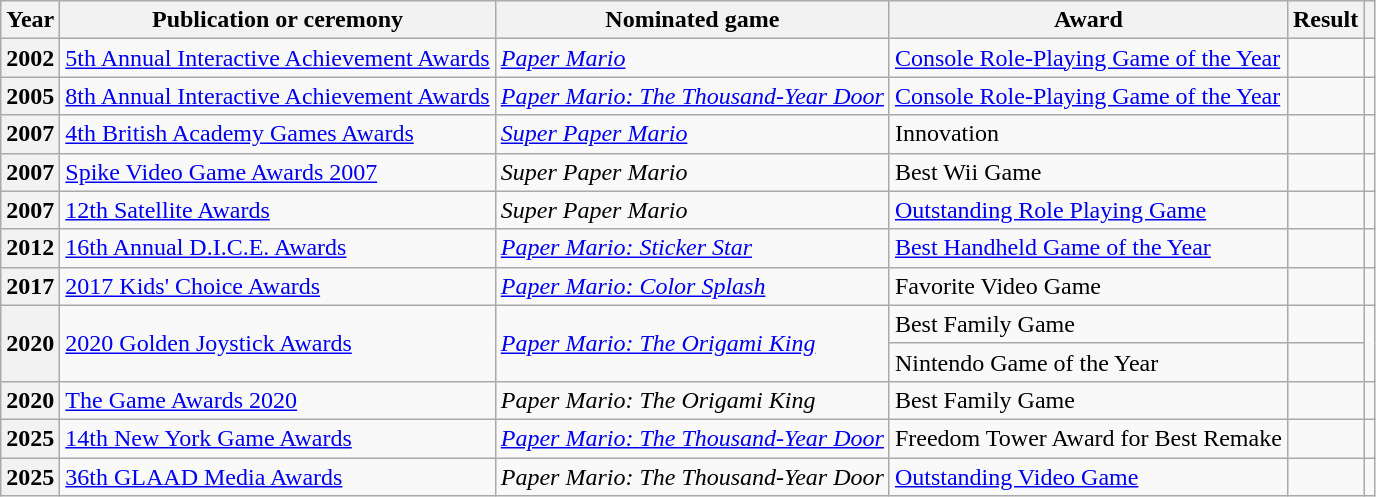<table class="wikitable plainrowheaders">
<tr>
<th scope="col">Year</th>
<th scope="col">Publication or ceremony</th>
<th scope="col">Nominated game</th>
<th scope="col">Award</th>
<th scope="col">Result</th>
<th scope="col"></th>
</tr>
<tr>
<th scope="row" rowspan="1">2002</th>
<td><a href='#'>5th Annual Interactive Achievement Awards</a></td>
<td rowspan="1"><em><a href='#'>Paper Mario</a></em></td>
<td><a href='#'>Console Role-Playing Game of the Year</a></td>
<td></td>
<td rowspan="1" style="text-align:center;"></td>
</tr>
<tr>
<th scope="row" rowspan="1">2005</th>
<td><a href='#'>8th Annual Interactive Achievement Awards</a></td>
<td rowspan="1"><em><a href='#'>Paper Mario: The Thousand-Year Door</a></em></td>
<td><a href='#'>Console Role-Playing Game of the Year</a></td>
<td></td>
<td rowspan="1" style="text-align:center;"></td>
</tr>
<tr>
<th scope="row" rowspan="1">2007</th>
<td rowspan="1"><a href='#'>4th British Academy Games Awards</a></td>
<td rowspan="1"><em><a href='#'>Super Paper Mario</a></em></td>
<td>Innovation</td>
<td></td>
<td rowspan="1" style="text-align:center;"></td>
</tr>
<tr>
<th scope="row" rowspan="1">2007</th>
<td rowspan="1"><a href='#'>Spike Video Game Awards 2007</a></td>
<td rowspan="1"><em>Super Paper Mario</em></td>
<td>Best Wii Game</td>
<td></td>
<td rowspan="1" style="text-align:center;"></td>
</tr>
<tr>
<th scope="row" rowspan="1">2007</th>
<td rowspan="1"><a href='#'>12th Satellite Awards</a></td>
<td rowspan="1"><em>Super Paper Mario</em></td>
<td><a href='#'>Outstanding Role Playing Game</a></td>
<td></td>
<td rowspan="1" style="text-align:center;"></td>
</tr>
<tr>
<th scope="row" rowspan="1">2012</th>
<td rowspan="1"><a href='#'>16th Annual D.I.C.E. Awards</a></td>
<td rowspan="1"><em><a href='#'>Paper Mario: Sticker Star</a></em></td>
<td><a href='#'>Best Handheld Game of the Year</a></td>
<td></td>
<td rowspan="1" style="text-align:center;"></td>
</tr>
<tr>
<th scope="row" rowspan="1">2017</th>
<td rowspan="1"><a href='#'>2017 Kids' Choice Awards</a></td>
<td rowspan="1"><em><a href='#'>Paper Mario: Color Splash</a></em></td>
<td>Favorite Video Game</td>
<td></td>
<td rowspan="1" style="text-align:center;"></td>
</tr>
<tr>
<th scope="row" rowspan="2">2020</th>
<td rowspan="2"><a href='#'>2020 Golden Joystick Awards</a></td>
<td rowspan="2"><em><a href='#'>Paper Mario: The Origami King</a></em></td>
<td>Best Family Game</td>
<td></td>
<td rowspan="2" style="text-align:center;"></td>
</tr>
<tr>
<td>Nintendo Game of the Year</td>
<td></td>
</tr>
<tr>
<th scope="row" rowspan="1">2020</th>
<td rowspan="1"><a href='#'>The Game Awards 2020</a></td>
<td rowspan="1"><em>Paper Mario: The Origami King</em></td>
<td>Best Family Game</td>
<td></td>
<td rowspan="1" style="text-align:center;"></td>
</tr>
<tr>
<th scope="row" rowspan="1">2025</th>
<td rowspan="1"><a href='#'>14th New York Game Awards</a></td>
<td rowspan="1"><em><a href='#'>Paper Mario: The Thousand-Year Door</a></em></td>
<td>Freedom Tower Award for Best Remake</td>
<td></td>
<td rowspan="1" style="text-align:center;"></td>
</tr>
<tr>
<th scope="row" rowspan="1">2025</th>
<td rowspan="1"><a href='#'>36th GLAAD Media Awards</a></td>
<td rowspan="1"><em>Paper Mario: The Thousand-Year Door</em></td>
<td><a href='#'>Outstanding Video Game</a></td>
<td></td>
<td rowspan="1" style="text-align:center;"></td>
</tr>
</table>
